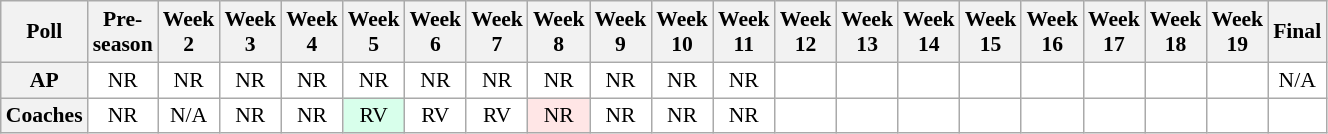<table class="wikitable" style="white-space:nowrap;font-size:90%">
<tr>
<th>Poll</th>
<th>Pre-<br>season</th>
<th>Week<br>2</th>
<th>Week<br>3</th>
<th>Week<br>4</th>
<th>Week<br>5</th>
<th>Week<br>6</th>
<th>Week<br>7</th>
<th>Week<br>8</th>
<th>Week<br>9</th>
<th>Week<br>10</th>
<th>Week<br>11</th>
<th>Week<br>12</th>
<th>Week<br>13</th>
<th>Week<br>14</th>
<th>Week<br>15</th>
<th>Week<br>16</th>
<th>Week<br>17</th>
<th>Week<br>18</th>
<th>Week<br>19</th>
<th>Final</th>
</tr>
<tr style="text-align:center;">
<th>AP</th>
<td style="background:#FFF;">NR</td>
<td style="background:#FFF;">NR</td>
<td style="background:#FFF;">NR</td>
<td style="background:#FFF;">NR</td>
<td style="background:#FFF;">NR</td>
<td style="background:#FFF;">NR</td>
<td style="background:#FFF;">NR</td>
<td style="background:#FFF;">NR</td>
<td style="background:#FFF;">NR</td>
<td style="background:#FFF;">NR</td>
<td style="background:#FFF;">NR</td>
<td style="background:#FFF;"></td>
<td style="background:#FFF;"></td>
<td style="background:#FFF;"></td>
<td style="background:#FFF;"></td>
<td style="background:#FFF;"></td>
<td style="background:#FFF;"></td>
<td style="background:#FFF;"></td>
<td style="background:#FFF;"></td>
<td style="background:#FFF;">N/A</td>
</tr>
<tr style="text-align:center;">
<th>Coaches</th>
<td style="background:#FFF;">NR</td>
<td style="background:#FFF;">N/A</td>
<td style="background:#FFF;">NR</td>
<td style="background:#FFF;">NR</td>
<td style="background:#D8FFEB;">RV</td>
<td style="background:#FFF;">RV</td>
<td style="background:#FFF;">RV</td>
<td style="background:#FFE6E6;">NR</td>
<td style="background:#FFF;">NR</td>
<td style="background:#FFF;">NR</td>
<td style="background:#FFF;">NR</td>
<td style="background:#FFF;"></td>
<td style="background:#FFF;"></td>
<td style="background:#FFF;"></td>
<td style="background:#FFF;"></td>
<td style="background:#FFF;"></td>
<td style="background:#FFF;"></td>
<td style="background:#FFF;"></td>
<td style="background:#FFF;"></td>
<td style="background:#FFF;"></td>
</tr>
</table>
